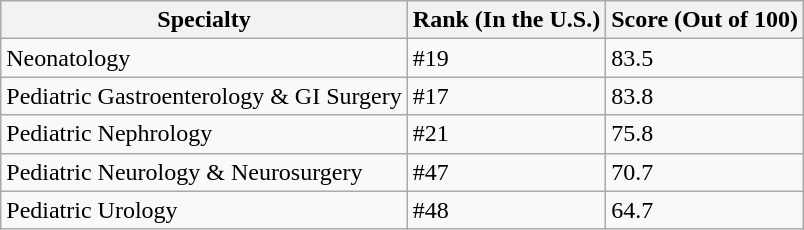<table class="wikitable">
<tr>
<th>Specialty</th>
<th>Rank (In the U.S.)</th>
<th>Score (Out of 100)</th>
</tr>
<tr>
<td>Neonatology</td>
<td>#19</td>
<td>83.5</td>
</tr>
<tr>
<td>Pediatric Gastroenterology & GI Surgery</td>
<td>#17</td>
<td>83.8</td>
</tr>
<tr>
<td>Pediatric Nephrology</td>
<td>#21</td>
<td>75.8</td>
</tr>
<tr>
<td>Pediatric Neurology & Neurosurgery</td>
<td>#47</td>
<td>70.7</td>
</tr>
<tr>
<td>Pediatric Urology</td>
<td>#48</td>
<td>64.7</td>
</tr>
</table>
